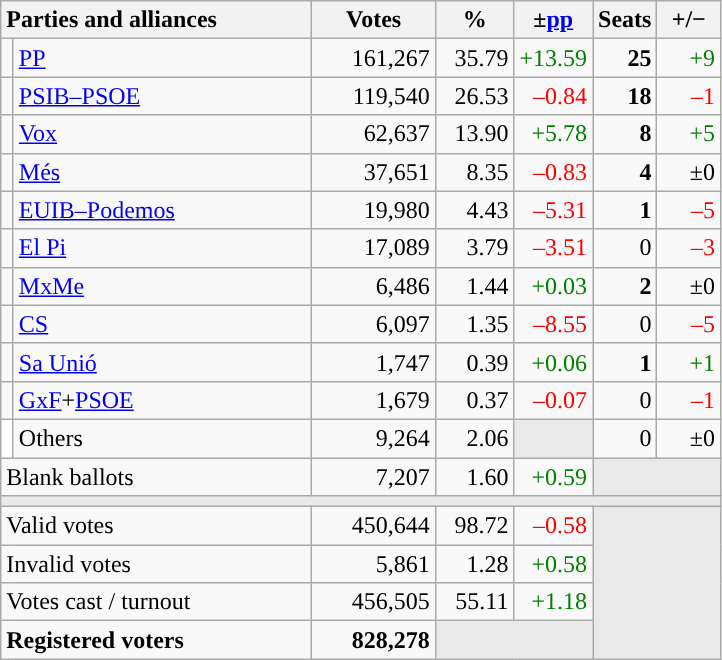<table class="wikitable" style="text-align:right;">
<tr>
<th style="text-align:left;" colspan="2" width="200">Parties and alliances</th>
<th width="75">Votes</th>
<th width="45">%</th>
<th width="45">±<a href='#'>pp</a></th>
<th width="35">Seats</th>
<th width="35">+/−</th>
</tr>
<tr>
<td width="1" style="color:inherit;background:"></td>
<td align="left"><a href='#'>PP</a></td>
<td>161,267</td>
<td>35.79</td>
<td style="color:green;">+13.59</td>
<td><strong>25</strong></td>
<td style="color:green;">+9</td>
</tr>
<tr>
<td style="color:inherit;background:"></td>
<td align="left"><a href='#'>PSIB–PSOE</a></td>
<td>119,540</td>
<td>26.53</td>
<td style="color:red;">–0.84</td>
<td><strong>18</strong></td>
<td style="color:red;">–1</td>
</tr>
<tr>
<td style="color:inherit;background:"></td>
<td align="left"><a href='#'>Vox</a></td>
<td>62,637</td>
<td>13.90</td>
<td style="color:green;">+5.78</td>
<td><strong>8</strong></td>
<td style="color:green;">+5</td>
</tr>
<tr>
<td style="color:inherit;background:"></td>
<td align="left"><a href='#'>Més</a></td>
<td>37,651</td>
<td>8.35</td>
<td style="color:red;">–0.83</td>
<td><strong>4</strong></td>
<td>±0</td>
</tr>
<tr>
<td style="color:inherit;background:"></td>
<td align="left"><a href='#'>EUIB–Podemos</a></td>
<td>19,980</td>
<td>4.43</td>
<td style="color:red;">–5.31</td>
<td><strong>1</strong></td>
<td style="color:red;">–5</td>
</tr>
<tr>
<td style="color:inherit;background:"></td>
<td align="left"><a href='#'>El Pi</a></td>
<td>17,089</td>
<td>3.79</td>
<td style="color:red;">–3.51</td>
<td>0</td>
<td style="color:red;">–3</td>
</tr>
<tr>
<td style="color:inherit;background:"></td>
<td align="left"><a href='#'>MxMe</a></td>
<td>6,486</td>
<td>1.44</td>
<td style="color:green;">+0.03</td>
<td><strong>2</strong></td>
<td>±0</td>
</tr>
<tr>
<td style="color:inherit;background:"></td>
<td align="left"><a href='#'>CS</a></td>
<td>6,097</td>
<td>1.35</td>
<td style="color:red;">–8.55</td>
<td>0</td>
<td style="color:red;">–5</td>
</tr>
<tr>
<td style="color:inherit;background:"></td>
<td align="left"><a href='#'>Sa Unió</a></td>
<td>1,747</td>
<td>0.39</td>
<td style="color:green;">+0.06</td>
<td><strong>1</strong></td>
<td style="color:green;">+1</td>
</tr>
<tr>
<td style="color:inherit;background:"></td>
<td align="left"><a href='#'>GxF</a>+<a href='#'>PSOE</a></td>
<td>1,679</td>
<td>0.37</td>
<td style="color:red;">–0.07</td>
<td>0</td>
<td style="color:red;">–1</td>
</tr>
<tr>
<td bgcolor="white"></td>
<td align="left">Others</td>
<td>9,264</td>
<td>2.06</td>
<td bgcolor="#E9E9E9"></td>
<td>0</td>
<td>±0</td>
</tr>
<tr>
<td align="left" colspan="2">Blank ballots</td>
<td>7,207</td>
<td>1.60</td>
<td style="color:green;">+0.59</td>
<td bgcolor="#E9E9E9" colspan="2"></td>
</tr>
<tr>
<td colspan="7" bgcolor="#E9E9E9"></td>
</tr>
<tr>
<td align="left" colspan="2">Valid votes</td>
<td>450,644</td>
<td>98.72</td>
<td style="color:red;">–0.58</td>
<td bgcolor="#E9E9E9" colspan="2" rowspan="4"></td>
</tr>
<tr>
<td align="left" colspan="2">Invalid votes</td>
<td>5,861</td>
<td>1.28</td>
<td style="color:green;">+0.58</td>
</tr>
<tr>
<td align="left" colspan="2">Votes cast / turnout</td>
<td>456,505</td>
<td>55.11</td>
<td style="color:green;">+1.18</td>
</tr>
<tr style="font-weight:bold;">
<td align="left" colspan="2">Registered voters</td>
<td>828,278</td>
<td bgcolor="#E9E9E9" colspan="2"></td>
</tr>
</table>
